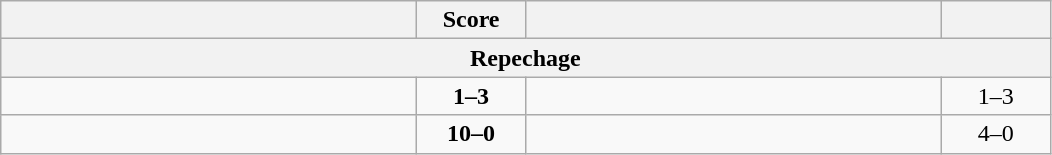<table class="wikitable" style="text-align: left;">
<tr>
<th align="right" width="270"></th>
<th width="65">Score</th>
<th align="left" width="270"></th>
<th width="65"></th>
</tr>
<tr>
<th colspan=4>Repechage</th>
</tr>
<tr>
<td></td>
<td align="center"><strong>1–3</strong></td>
<td><strong></strong></td>
<td align=center>1–3 <strong></strong></td>
</tr>
<tr>
<td><strong></strong></td>
<td align="center"><strong>10–0</strong></td>
<td></td>
<td align=center>4–0 <strong></strong></td>
</tr>
</table>
